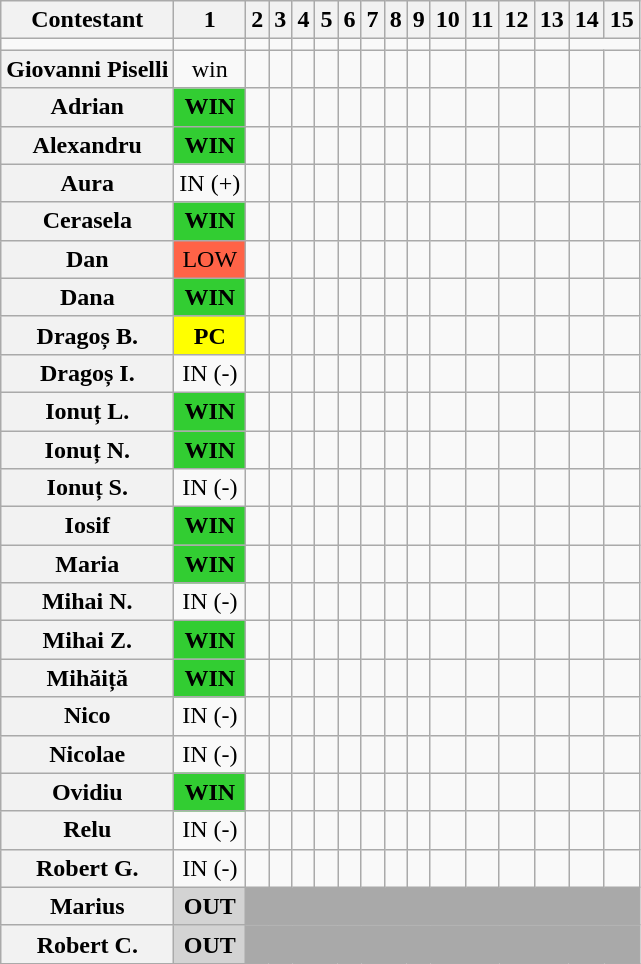<table class="wikitable" style="text-align:center">
<tr>
<th>Contestant</th>
<th>1</th>
<th>2</th>
<th>3</th>
<th>4</th>
<th>5</th>
<th>6</th>
<th>7</th>
<th>8</th>
<th>9</th>
<th>10</th>
<th>11</th>
<th>12</th>
<th>13</th>
<th>14</th>
<th>15</th>
</tr>
<tr>
<td></td>
<td></td>
<td></td>
<td></td>
<td></td>
<td></td>
<td></td>
<td></td>
<td></td>
<td></td>
<td></td>
<td></td>
<td></td>
<td></td>
</tr>
<tr>
<th>Giovanni Piselli</th>
<td>win</td>
<td></td>
<td></td>
<td></td>
<td></td>
<td></td>
<td></td>
<td></td>
<td></td>
<td></td>
<td></td>
<td></td>
<td></td>
<td></td>
<td></td>
</tr>
<tr>
<th>Adrian</th>
<td style="background:limegreen"><strong>WIN</strong></td>
<td></td>
<td></td>
<td></td>
<td></td>
<td></td>
<td></td>
<td></td>
<td></td>
<td></td>
<td></td>
<td></td>
<td></td>
<td></td>
<td></td>
</tr>
<tr>
<th>Alexandru</th>
<td style="background:limegreen"><strong>WIN</strong></td>
<td></td>
<td></td>
<td></td>
<td></td>
<td></td>
<td></td>
<td></td>
<td></td>
<td></td>
<td></td>
<td></td>
<td></td>
<td></td>
<td></td>
</tr>
<tr>
<th>Aura</th>
<td>IN (+)</td>
<td></td>
<td></td>
<td></td>
<td></td>
<td></td>
<td></td>
<td></td>
<td></td>
<td></td>
<td></td>
<td></td>
<td></td>
<td></td>
<td></td>
</tr>
<tr>
<th>Cerasela</th>
<td style="background:limegreen"><strong>WIN</strong></td>
<td></td>
<td></td>
<td></td>
<td></td>
<td></td>
<td></td>
<td></td>
<td></td>
<td></td>
<td></td>
<td></td>
<td></td>
<td></td>
<td></td>
</tr>
<tr>
<th>Dan</th>
<td style="background:tomato">LOW</td>
<td></td>
<td></td>
<td></td>
<td></td>
<td></td>
<td></td>
<td></td>
<td></td>
<td></td>
<td></td>
<td></td>
<td></td>
<td></td>
<td></td>
</tr>
<tr>
<th>Dana</th>
<td style="background:limegreen"><strong>WIN</strong></td>
<td></td>
<td></td>
<td></td>
<td></td>
<td></td>
<td></td>
<td></td>
<td></td>
<td></td>
<td></td>
<td></td>
<td></td>
<td></td>
<td></td>
</tr>
<tr>
<th>Dragoș B.</th>
<td style="background:yellow"><strong>PC</strong></td>
<td></td>
<td></td>
<td></td>
<td></td>
<td></td>
<td></td>
<td></td>
<td></td>
<td></td>
<td></td>
<td></td>
<td></td>
<td></td>
<td></td>
</tr>
<tr>
<th>Dragoș I.</th>
<td>IN (-)</td>
<td></td>
<td></td>
<td></td>
<td></td>
<td></td>
<td></td>
<td></td>
<td></td>
<td></td>
<td></td>
<td></td>
<td></td>
<td></td>
<td></td>
</tr>
<tr>
<th>Ionuț L.</th>
<td style="background:limegreen"><strong>WIN</strong></td>
<td></td>
<td></td>
<td></td>
<td></td>
<td></td>
<td></td>
<td></td>
<td></td>
<td></td>
<td></td>
<td></td>
<td></td>
<td></td>
<td></td>
</tr>
<tr>
<th>Ionuț N.</th>
<td style="background:limegreen"><strong>WIN</strong></td>
<td></td>
<td></td>
<td></td>
<td></td>
<td></td>
<td></td>
<td></td>
<td></td>
<td></td>
<td></td>
<td></td>
<td></td>
<td></td>
<td></td>
</tr>
<tr>
<th>Ionuț S.</th>
<td>IN (-)</td>
<td></td>
<td></td>
<td></td>
<td></td>
<td></td>
<td></td>
<td></td>
<td></td>
<td></td>
<td></td>
<td></td>
<td></td>
<td></td>
<td></td>
</tr>
<tr>
<th>Iosif</th>
<td style="background:limegreen"><strong>WIN</strong></td>
<td></td>
<td></td>
<td></td>
<td></td>
<td></td>
<td></td>
<td></td>
<td></td>
<td></td>
<td></td>
<td></td>
<td></td>
<td></td>
<td></td>
</tr>
<tr>
<th>Maria</th>
<td style="background:limegreen"><strong>WIN</strong></td>
<td></td>
<td></td>
<td></td>
<td></td>
<td></td>
<td></td>
<td></td>
<td></td>
<td></td>
<td></td>
<td></td>
<td></td>
<td></td>
<td></td>
</tr>
<tr>
<th>Mihai N.</th>
<td>IN (-)</td>
<td></td>
<td></td>
<td></td>
<td></td>
<td></td>
<td></td>
<td></td>
<td></td>
<td></td>
<td></td>
<td></td>
<td></td>
<td></td>
<td></td>
</tr>
<tr>
<th>Mihai Z.</th>
<td style="background:limegreen"><strong>WIN</strong></td>
<td></td>
<td></td>
<td></td>
<td></td>
<td></td>
<td></td>
<td></td>
<td></td>
<td></td>
<td></td>
<td></td>
<td></td>
<td></td>
<td></td>
</tr>
<tr>
<th>Mihăiță</th>
<td style="background:limegreen"><strong>WIN</strong></td>
<td></td>
<td></td>
<td></td>
<td></td>
<td></td>
<td></td>
<td></td>
<td></td>
<td></td>
<td></td>
<td></td>
<td></td>
<td></td>
<td></td>
</tr>
<tr>
<th>Nico</th>
<td>IN (-)</td>
<td></td>
<td></td>
<td></td>
<td></td>
<td></td>
<td></td>
<td></td>
<td></td>
<td></td>
<td></td>
<td></td>
<td></td>
<td></td>
<td></td>
</tr>
<tr>
<th>Nicolae</th>
<td>IN (-)</td>
<td></td>
<td></td>
<td></td>
<td></td>
<td></td>
<td></td>
<td></td>
<td></td>
<td></td>
<td></td>
<td></td>
<td></td>
<td></td>
<td></td>
</tr>
<tr>
<th>Ovidiu</th>
<td style="background:limegreen"><strong>WIN</strong></td>
<td></td>
<td></td>
<td></td>
<td></td>
<td></td>
<td></td>
<td></td>
<td></td>
<td></td>
<td></td>
<td></td>
<td></td>
<td></td>
<td></td>
</tr>
<tr>
<th>Relu</th>
<td>IN (-)</td>
<td></td>
<td></td>
<td></td>
<td></td>
<td></td>
<td></td>
<td></td>
<td></td>
<td></td>
<td></td>
<td></td>
<td></td>
<td></td>
<td></td>
</tr>
<tr>
<th>Robert G.</th>
<td>IN (-)</td>
<td></td>
<td></td>
<td></td>
<td></td>
<td></td>
<td></td>
<td></td>
<td></td>
<td></td>
<td></td>
<td></td>
<td></td>
<td></td>
<td></td>
</tr>
<tr>
<th>Marius</th>
<td style="background:lightgrey"><strong>OUT</strong></td>
<td style="background:darkgrey" colspan="14"></td>
</tr>
<tr>
<th>Robert C.</th>
<td style="background:lightgrey"><strong>OUT</strong></td>
<td style="background:darkgrey" colspan="14"></td>
</tr>
</table>
